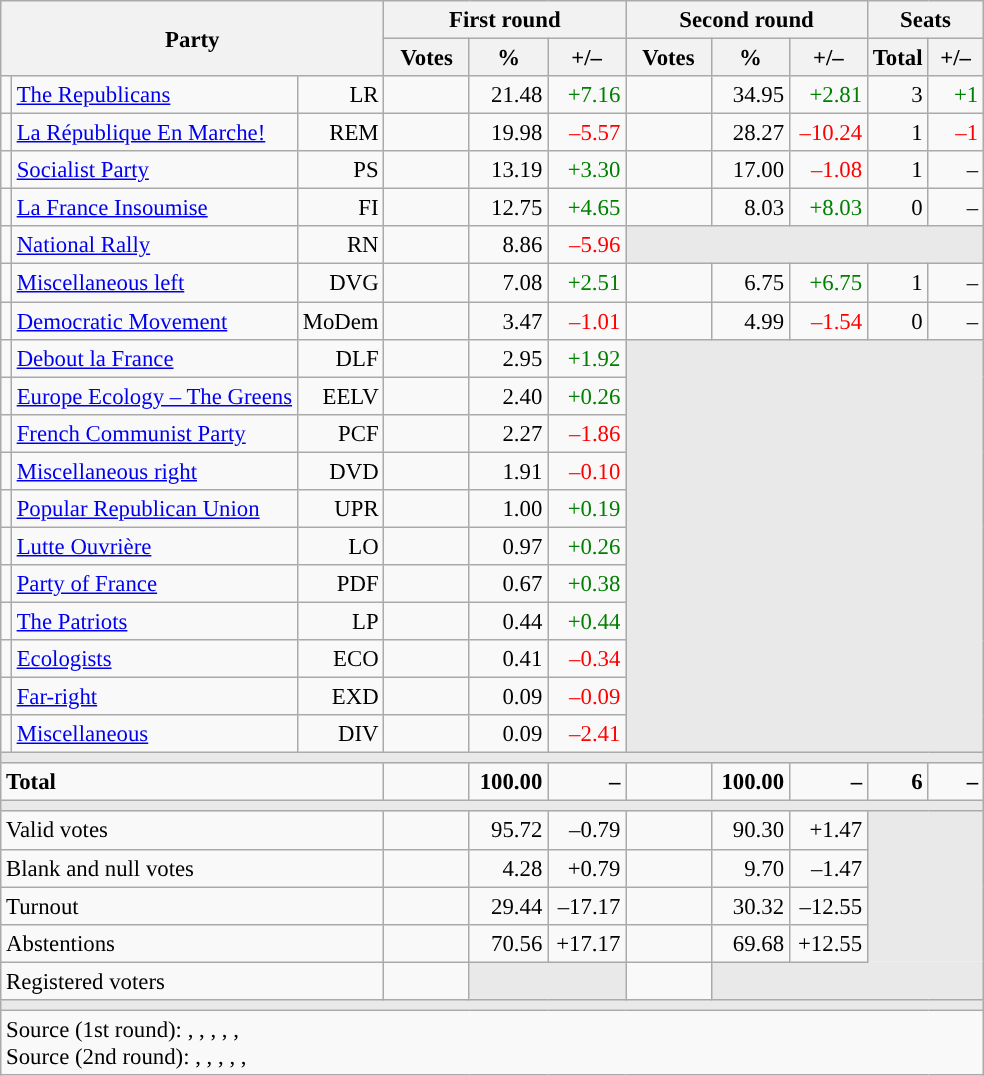<table class="wikitable" style="text-align:right;font-size:95%;">
<tr>
<th rowspan="2" colspan="3">Party</th>
<th colspan="3">First round</th>
<th colspan="3">Second round</th>
<th colspan="2">Seats</th>
</tr>
<tr>
<th style="width:50px;">Votes</th>
<th style="width:45px;">%</th>
<th style="width:45px;">+/–</th>
<th style="width:50px;">Votes</th>
<th style="width:45px;">%</th>
<th style="width:45px;">+/–</th>
<th style="width:30px;">Total</th>
<th style="width:30px;">+/–</th>
</tr>
<tr>
<td style="background:"></td>
<td style="text-align:left;"><a href='#'>The Republicans</a></td>
<td>LR</td>
<td></td>
<td>21.48</td>
<td style="color:green;">+7.16</td>
<td></td>
<td>34.95</td>
<td style="color:green;">+2.81</td>
<td>3</td>
<td style="color:green;">+1</td>
</tr>
<tr>
<td style="background:"></td>
<td style="text-align:left;"><a href='#'>La République En Marche!</a></td>
<td>REM</td>
<td></td>
<td>19.98</td>
<td style="color:red;">–5.57</td>
<td></td>
<td>28.27</td>
<td style="color:red;">–10.24</td>
<td>1</td>
<td style="color:red;">–1</td>
</tr>
<tr>
<td style="background:"></td>
<td style="text-align:left;"><a href='#'>Socialist Party</a></td>
<td>PS</td>
<td></td>
<td>13.19</td>
<td style="color:green;">+3.30</td>
<td></td>
<td>17.00</td>
<td style="color:red;">–1.08</td>
<td>1</td>
<td>–</td>
</tr>
<tr>
<td style="background:"></td>
<td style="text-align:left;"><a href='#'>La France Insoumise</a></td>
<td>FI</td>
<td></td>
<td>12.75</td>
<td style="color:green;">+4.65</td>
<td></td>
<td>8.03</td>
<td style="color:green;">+8.03</td>
<td>0</td>
<td>–</td>
</tr>
<tr>
<td style="background:"></td>
<td style="text-align:left;"><a href='#'>National Rally</a></td>
<td>RN</td>
<td></td>
<td>8.86</td>
<td style="color:red;">–5.96</td>
<td colspan="5" style="background:#E9E9E9;"></td>
</tr>
<tr>
<td style="background:"></td>
<td style="text-align:left;"><a href='#'>Miscellaneous left</a></td>
<td>DVG</td>
<td></td>
<td>7.08</td>
<td style="color:green;">+2.51</td>
<td></td>
<td>6.75</td>
<td style="color:green;">+6.75</td>
<td>1</td>
<td>–</td>
</tr>
<tr>
<td style="background:"></td>
<td style="text-align:left;"><a href='#'>Democratic Movement</a></td>
<td>MoDem</td>
<td></td>
<td>3.47</td>
<td style="color:red;">–1.01</td>
<td></td>
<td>4.99</td>
<td style="color:red;">–1.54</td>
<td>0</td>
<td>–</td>
</tr>
<tr>
<td style="background:"></td>
<td style="text-align:left;"><a href='#'>Debout la France</a></td>
<td>DLF</td>
<td></td>
<td>2.95</td>
<td style="color:green;">+1.92</td>
<td colspan="5" rowspan="11" style="background:#E9E9E9;"></td>
</tr>
<tr>
<td style="background:"></td>
<td style="text-align:left;"><a href='#'>Europe Ecology – The Greens</a></td>
<td>EELV</td>
<td></td>
<td>2.40</td>
<td style="color:green;">+0.26</td>
</tr>
<tr>
<td style="background:"></td>
<td style="text-align:left;"><a href='#'>French Communist Party</a></td>
<td>PCF</td>
<td></td>
<td>2.27</td>
<td style="color:red;">–1.86</td>
</tr>
<tr>
<td style="background:"></td>
<td style="text-align:left;"><a href='#'>Miscellaneous right</a></td>
<td>DVD</td>
<td></td>
<td>1.91</td>
<td style="color:red;">–0.10</td>
</tr>
<tr>
<td style="background:"></td>
<td style="text-align:left;"><a href='#'>Popular Republican Union</a></td>
<td>UPR</td>
<td></td>
<td>1.00</td>
<td style="color:green;">+0.19</td>
</tr>
<tr>
<td style="background:"></td>
<td style="text-align:left;"><a href='#'>Lutte Ouvrière</a></td>
<td>LO</td>
<td></td>
<td>0.97</td>
<td style="color:green;">+0.26</td>
</tr>
<tr>
<td style="background:"></td>
<td style="text-align:left;"><a href='#'>Party of France</a></td>
<td>PDF</td>
<td></td>
<td>0.67</td>
<td style="color:green;">+0.38</td>
</tr>
<tr>
<td style="background:"></td>
<td style="text-align:left;"><a href='#'>The Patriots</a></td>
<td>LP</td>
<td></td>
<td>0.44</td>
<td style="color:green;">+0.44</td>
</tr>
<tr>
<td style="background:"></td>
<td style="text-align:left;"><a href='#'>Ecologists</a></td>
<td>ECO</td>
<td></td>
<td>0.41</td>
<td style="color:red;">–0.34</td>
</tr>
<tr>
<td style="background:"></td>
<td style="text-align:left;"><a href='#'>Far-right</a></td>
<td>EXD</td>
<td></td>
<td>0.09</td>
<td style="color:red;">–0.09</td>
</tr>
<tr>
<td style="background:"></td>
<td style="text-align:left;"><a href='#'>Miscellaneous</a></td>
<td>DIV</td>
<td></td>
<td>0.09</td>
<td style="color:red;">–2.41</td>
</tr>
<tr>
<td colspan="11" style="background:#E9E9E9;"></td>
</tr>
<tr style="font-weight:bold;">
<td colspan="3" style="text-align:left;">Total</td>
<td></td>
<td>100.00</td>
<td>–</td>
<td></td>
<td>100.00</td>
<td>–</td>
<td>6</td>
<td>–</td>
</tr>
<tr>
<td colspan="11" style="background:#E9E9E9;"></td>
</tr>
<tr>
<td colspan="3" style="text-align:left;">Valid votes</td>
<td></td>
<td>95.72</td>
<td>–0.79</td>
<td></td>
<td>90.30</td>
<td>+1.47</td>
<td colspan="2" rowspan="4" style="background:#E9E9E9;border-bottom-style:hidden;"></td>
</tr>
<tr>
<td colspan="3" style="text-align:left;">Blank and null votes</td>
<td></td>
<td>4.28</td>
<td>+0.79</td>
<td></td>
<td>9.70</td>
<td>–1.47</td>
</tr>
<tr>
<td colspan="3" style="text-align:left;">Turnout</td>
<td></td>
<td>29.44</td>
<td>–17.17</td>
<td></td>
<td>30.32</td>
<td>–12.55</td>
</tr>
<tr>
<td colspan="3" style="text-align:left;">Abstentions</td>
<td></td>
<td>70.56</td>
<td>+17.17</td>
<td></td>
<td>69.68</td>
<td>+12.55</td>
</tr>
<tr>
<td colspan="3" style="text-align:left;">Registered voters</td>
<td></td>
<td colspan="2" style="background:#E9E9E9;"></td>
<td></td>
<td colspan="2" style="background:#E9E9E9;border-right-style:hidden;"></td>
<td colspan="2" style="background:#E9E9E9;border-top-style:hidden;"></td>
</tr>
<tr>
<td colspan="11" style="background:#E9E9E9;"></td>
</tr>
<tr>
<td colspan="11" style="text-align:left;">Source (1st round): , , , , , <br>Source (2nd round): , , , , , </td>
</tr>
</table>
